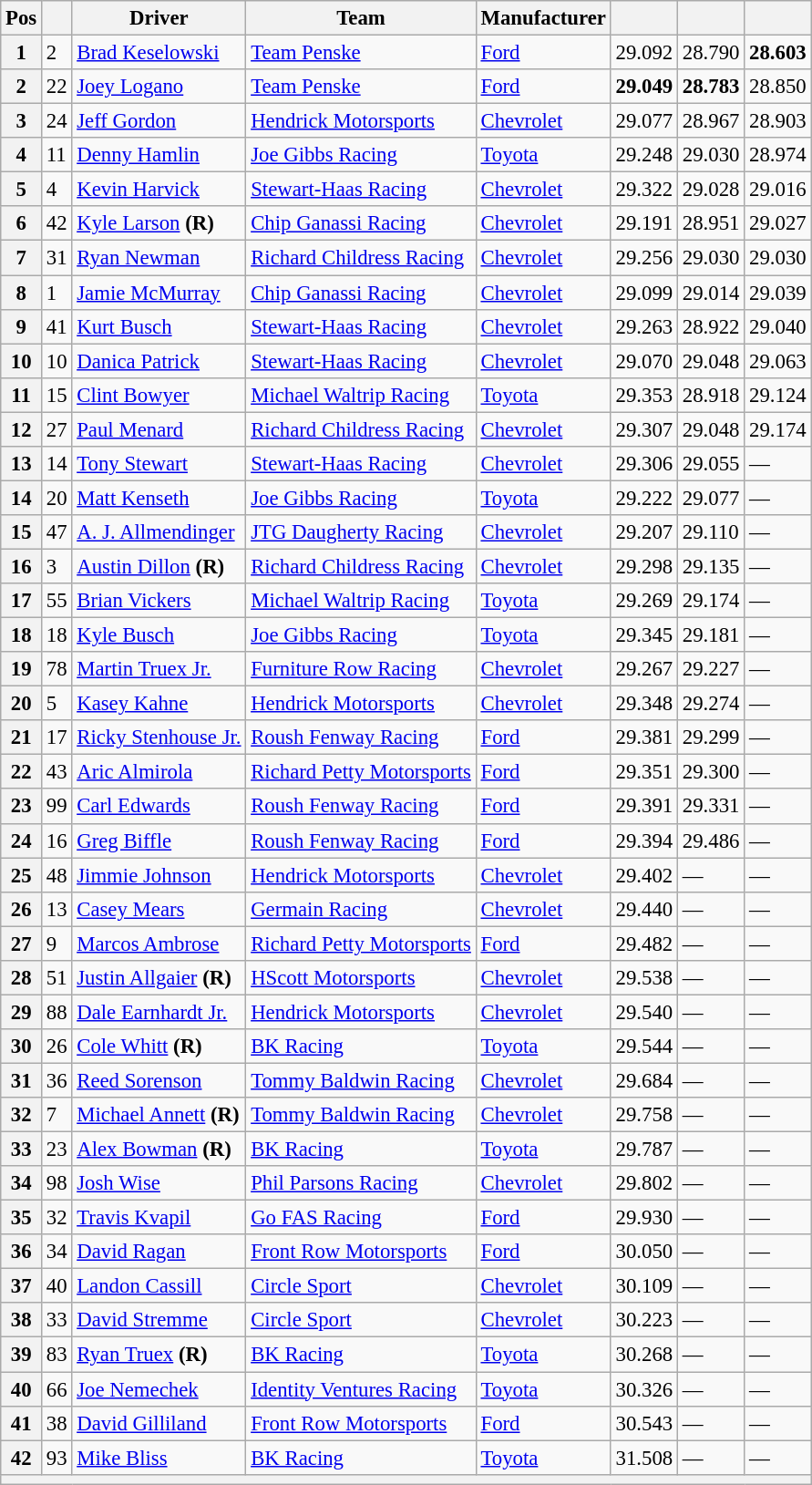<table class="wikitable" style="font-size:95%">
<tr>
<th>Pos</th>
<th></th>
<th>Driver</th>
<th>Team</th>
<th>Manufacturer</th>
<th></th>
<th></th>
<th></th>
</tr>
<tr>
<th>1</th>
<td>2</td>
<td><a href='#'>Brad Keselowski</a></td>
<td><a href='#'>Team Penske</a></td>
<td><a href='#'>Ford</a></td>
<td>29.092</td>
<td>28.790</td>
<td><strong>28.603</strong></td>
</tr>
<tr>
<th>2</th>
<td>22</td>
<td><a href='#'>Joey Logano</a></td>
<td><a href='#'>Team Penske</a></td>
<td><a href='#'>Ford</a></td>
<td><strong>29.049</strong></td>
<td><strong>28.783</strong></td>
<td>28.850</td>
</tr>
<tr>
<th>3</th>
<td>24</td>
<td><a href='#'>Jeff Gordon</a></td>
<td><a href='#'>Hendrick Motorsports</a></td>
<td><a href='#'>Chevrolet</a></td>
<td>29.077</td>
<td>28.967</td>
<td>28.903</td>
</tr>
<tr>
<th>4</th>
<td>11</td>
<td><a href='#'>Denny Hamlin</a></td>
<td><a href='#'>Joe Gibbs Racing</a></td>
<td><a href='#'>Toyota</a></td>
<td>29.248</td>
<td>29.030</td>
<td>28.974</td>
</tr>
<tr>
<th>5</th>
<td>4</td>
<td><a href='#'>Kevin Harvick</a></td>
<td><a href='#'>Stewart-Haas Racing</a></td>
<td><a href='#'>Chevrolet</a></td>
<td>29.322</td>
<td>29.028</td>
<td>29.016</td>
</tr>
<tr>
<th>6</th>
<td>42</td>
<td><a href='#'>Kyle Larson</a> <strong>(R)</strong></td>
<td><a href='#'>Chip Ganassi Racing</a></td>
<td><a href='#'>Chevrolet</a></td>
<td>29.191</td>
<td>28.951</td>
<td>29.027</td>
</tr>
<tr>
<th>7</th>
<td>31</td>
<td><a href='#'>Ryan Newman</a></td>
<td><a href='#'>Richard Childress Racing</a></td>
<td><a href='#'>Chevrolet</a></td>
<td>29.256</td>
<td>29.030</td>
<td>29.030</td>
</tr>
<tr>
<th>8</th>
<td>1</td>
<td><a href='#'>Jamie McMurray</a></td>
<td><a href='#'>Chip Ganassi Racing</a></td>
<td><a href='#'>Chevrolet</a></td>
<td>29.099</td>
<td>29.014</td>
<td>29.039</td>
</tr>
<tr>
<th>9</th>
<td>41</td>
<td><a href='#'>Kurt Busch</a></td>
<td><a href='#'>Stewart-Haas Racing</a></td>
<td><a href='#'>Chevrolet</a></td>
<td>29.263</td>
<td>28.922</td>
<td>29.040</td>
</tr>
<tr>
<th>10</th>
<td>10</td>
<td><a href='#'>Danica Patrick</a></td>
<td><a href='#'>Stewart-Haas Racing</a></td>
<td><a href='#'>Chevrolet</a></td>
<td>29.070</td>
<td>29.048</td>
<td>29.063</td>
</tr>
<tr>
<th>11</th>
<td>15</td>
<td><a href='#'>Clint Bowyer</a></td>
<td><a href='#'>Michael Waltrip Racing</a></td>
<td><a href='#'>Toyota</a></td>
<td>29.353</td>
<td>28.918</td>
<td>29.124</td>
</tr>
<tr>
<th>12</th>
<td>27</td>
<td><a href='#'>Paul Menard</a></td>
<td><a href='#'>Richard Childress Racing</a></td>
<td><a href='#'>Chevrolet</a></td>
<td>29.307</td>
<td>29.048</td>
<td>29.174</td>
</tr>
<tr>
<th>13</th>
<td>14</td>
<td><a href='#'>Tony Stewart</a></td>
<td><a href='#'>Stewart-Haas Racing</a></td>
<td><a href='#'>Chevrolet</a></td>
<td>29.306</td>
<td>29.055</td>
<td>—</td>
</tr>
<tr>
<th>14</th>
<td>20</td>
<td><a href='#'>Matt Kenseth</a></td>
<td><a href='#'>Joe Gibbs Racing</a></td>
<td><a href='#'>Toyota</a></td>
<td>29.222</td>
<td>29.077</td>
<td>—</td>
</tr>
<tr>
<th>15</th>
<td>47</td>
<td><a href='#'>A. J. Allmendinger</a></td>
<td><a href='#'>JTG Daugherty Racing</a></td>
<td><a href='#'>Chevrolet</a></td>
<td>29.207</td>
<td>29.110</td>
<td>—</td>
</tr>
<tr>
<th>16</th>
<td>3</td>
<td><a href='#'>Austin Dillon</a> <strong>(R)</strong></td>
<td><a href='#'>Richard Childress Racing</a></td>
<td><a href='#'>Chevrolet</a></td>
<td>29.298</td>
<td>29.135</td>
<td>—</td>
</tr>
<tr>
<th>17</th>
<td>55</td>
<td><a href='#'>Brian Vickers</a></td>
<td><a href='#'>Michael Waltrip Racing</a></td>
<td><a href='#'>Toyota</a></td>
<td>29.269</td>
<td>29.174</td>
<td>—</td>
</tr>
<tr>
<th>18</th>
<td>18</td>
<td><a href='#'>Kyle Busch</a></td>
<td><a href='#'>Joe Gibbs Racing</a></td>
<td><a href='#'>Toyota</a></td>
<td>29.345</td>
<td>29.181</td>
<td>—</td>
</tr>
<tr>
<th>19</th>
<td>78</td>
<td><a href='#'>Martin Truex Jr.</a></td>
<td><a href='#'>Furniture Row Racing</a></td>
<td><a href='#'>Chevrolet</a></td>
<td>29.267</td>
<td>29.227</td>
<td>—</td>
</tr>
<tr>
<th>20</th>
<td>5</td>
<td><a href='#'>Kasey Kahne</a></td>
<td><a href='#'>Hendrick Motorsports</a></td>
<td><a href='#'>Chevrolet</a></td>
<td>29.348</td>
<td>29.274</td>
<td>—</td>
</tr>
<tr>
<th>21</th>
<td>17</td>
<td><a href='#'>Ricky Stenhouse Jr.</a></td>
<td><a href='#'>Roush Fenway Racing</a></td>
<td><a href='#'>Ford</a></td>
<td>29.381</td>
<td>29.299</td>
<td>—</td>
</tr>
<tr>
<th>22</th>
<td>43</td>
<td><a href='#'>Aric Almirola</a></td>
<td><a href='#'>Richard Petty Motorsports</a></td>
<td><a href='#'>Ford</a></td>
<td>29.351</td>
<td>29.300</td>
<td>—</td>
</tr>
<tr>
<th>23</th>
<td>99</td>
<td><a href='#'>Carl Edwards</a></td>
<td><a href='#'>Roush Fenway Racing</a></td>
<td><a href='#'>Ford</a></td>
<td>29.391</td>
<td>29.331</td>
<td>—</td>
</tr>
<tr>
<th>24</th>
<td>16</td>
<td><a href='#'>Greg Biffle</a></td>
<td><a href='#'>Roush Fenway Racing</a></td>
<td><a href='#'>Ford</a></td>
<td>29.394</td>
<td>29.486</td>
<td>—</td>
</tr>
<tr>
<th>25</th>
<td>48</td>
<td><a href='#'>Jimmie Johnson</a></td>
<td><a href='#'>Hendrick Motorsports</a></td>
<td><a href='#'>Chevrolet</a></td>
<td>29.402</td>
<td>—</td>
<td>—</td>
</tr>
<tr>
<th>26</th>
<td>13</td>
<td><a href='#'>Casey Mears</a></td>
<td><a href='#'>Germain Racing</a></td>
<td><a href='#'>Chevrolet</a></td>
<td>29.440</td>
<td>—</td>
<td>—</td>
</tr>
<tr>
<th>27</th>
<td>9</td>
<td><a href='#'>Marcos Ambrose</a></td>
<td><a href='#'>Richard Petty Motorsports</a></td>
<td><a href='#'>Ford</a></td>
<td>29.482</td>
<td>—</td>
<td>—</td>
</tr>
<tr>
<th>28</th>
<td>51</td>
<td><a href='#'>Justin Allgaier</a> <strong>(R)</strong></td>
<td><a href='#'>HScott Motorsports</a></td>
<td><a href='#'>Chevrolet</a></td>
<td>29.538</td>
<td>—</td>
<td>—</td>
</tr>
<tr>
<th>29</th>
<td>88</td>
<td><a href='#'>Dale Earnhardt Jr.</a></td>
<td><a href='#'>Hendrick Motorsports</a></td>
<td><a href='#'>Chevrolet</a></td>
<td>29.540</td>
<td>—</td>
<td>—</td>
</tr>
<tr>
<th>30</th>
<td>26</td>
<td><a href='#'>Cole Whitt</a> <strong>(R)</strong></td>
<td><a href='#'>BK Racing</a></td>
<td><a href='#'>Toyota</a></td>
<td>29.544</td>
<td>—</td>
<td>—</td>
</tr>
<tr>
<th>31</th>
<td>36</td>
<td><a href='#'>Reed Sorenson</a></td>
<td><a href='#'>Tommy Baldwin Racing</a></td>
<td><a href='#'>Chevrolet</a></td>
<td>29.684</td>
<td>—</td>
<td>—</td>
</tr>
<tr>
<th>32</th>
<td>7</td>
<td><a href='#'>Michael Annett</a> <strong>(R)</strong></td>
<td><a href='#'>Tommy Baldwin Racing</a></td>
<td><a href='#'>Chevrolet</a></td>
<td>29.758</td>
<td>—</td>
<td>—</td>
</tr>
<tr>
<th>33</th>
<td>23</td>
<td><a href='#'>Alex Bowman</a> <strong>(R)</strong></td>
<td><a href='#'>BK Racing</a></td>
<td><a href='#'>Toyota</a></td>
<td>29.787</td>
<td>—</td>
<td>—</td>
</tr>
<tr>
<th>34</th>
<td>98</td>
<td><a href='#'>Josh Wise</a></td>
<td><a href='#'>Phil Parsons Racing</a></td>
<td><a href='#'>Chevrolet</a></td>
<td>29.802</td>
<td>—</td>
<td>—</td>
</tr>
<tr>
<th>35</th>
<td>32</td>
<td><a href='#'>Travis Kvapil</a></td>
<td><a href='#'>Go FAS Racing</a></td>
<td><a href='#'>Ford</a></td>
<td>29.930</td>
<td>—</td>
<td>—</td>
</tr>
<tr>
<th>36</th>
<td>34</td>
<td><a href='#'>David Ragan</a></td>
<td><a href='#'>Front Row Motorsports</a></td>
<td><a href='#'>Ford</a></td>
<td>30.050</td>
<td>—</td>
<td>—</td>
</tr>
<tr>
<th>37</th>
<td>40</td>
<td><a href='#'>Landon Cassill</a></td>
<td><a href='#'>Circle Sport</a></td>
<td><a href='#'>Chevrolet</a></td>
<td>30.109</td>
<td>—</td>
<td>—</td>
</tr>
<tr>
<th>38</th>
<td>33</td>
<td><a href='#'>David Stremme</a></td>
<td><a href='#'>Circle Sport</a></td>
<td><a href='#'>Chevrolet</a></td>
<td>30.223</td>
<td>—</td>
<td>—</td>
</tr>
<tr>
<th>39</th>
<td>83</td>
<td><a href='#'>Ryan Truex</a> <strong>(R)</strong></td>
<td><a href='#'>BK Racing</a></td>
<td><a href='#'>Toyota</a></td>
<td>30.268</td>
<td>—</td>
<td>—</td>
</tr>
<tr>
<th>40</th>
<td>66</td>
<td><a href='#'>Joe Nemechek</a></td>
<td><a href='#'>Identity Ventures Racing</a></td>
<td><a href='#'>Toyota</a></td>
<td>30.326</td>
<td>—</td>
<td>—</td>
</tr>
<tr>
<th>41</th>
<td>38</td>
<td><a href='#'>David Gilliland</a></td>
<td><a href='#'>Front Row Motorsports</a></td>
<td><a href='#'>Ford</a></td>
<td>30.543</td>
<td>—</td>
<td>—</td>
</tr>
<tr>
<th>42</th>
<td>93</td>
<td><a href='#'>Mike Bliss</a></td>
<td><a href='#'>BK Racing</a></td>
<td><a href='#'>Toyota</a></td>
<td>31.508</td>
<td>—</td>
<td>—</td>
</tr>
<tr>
<th colspan="8"></th>
</tr>
</table>
